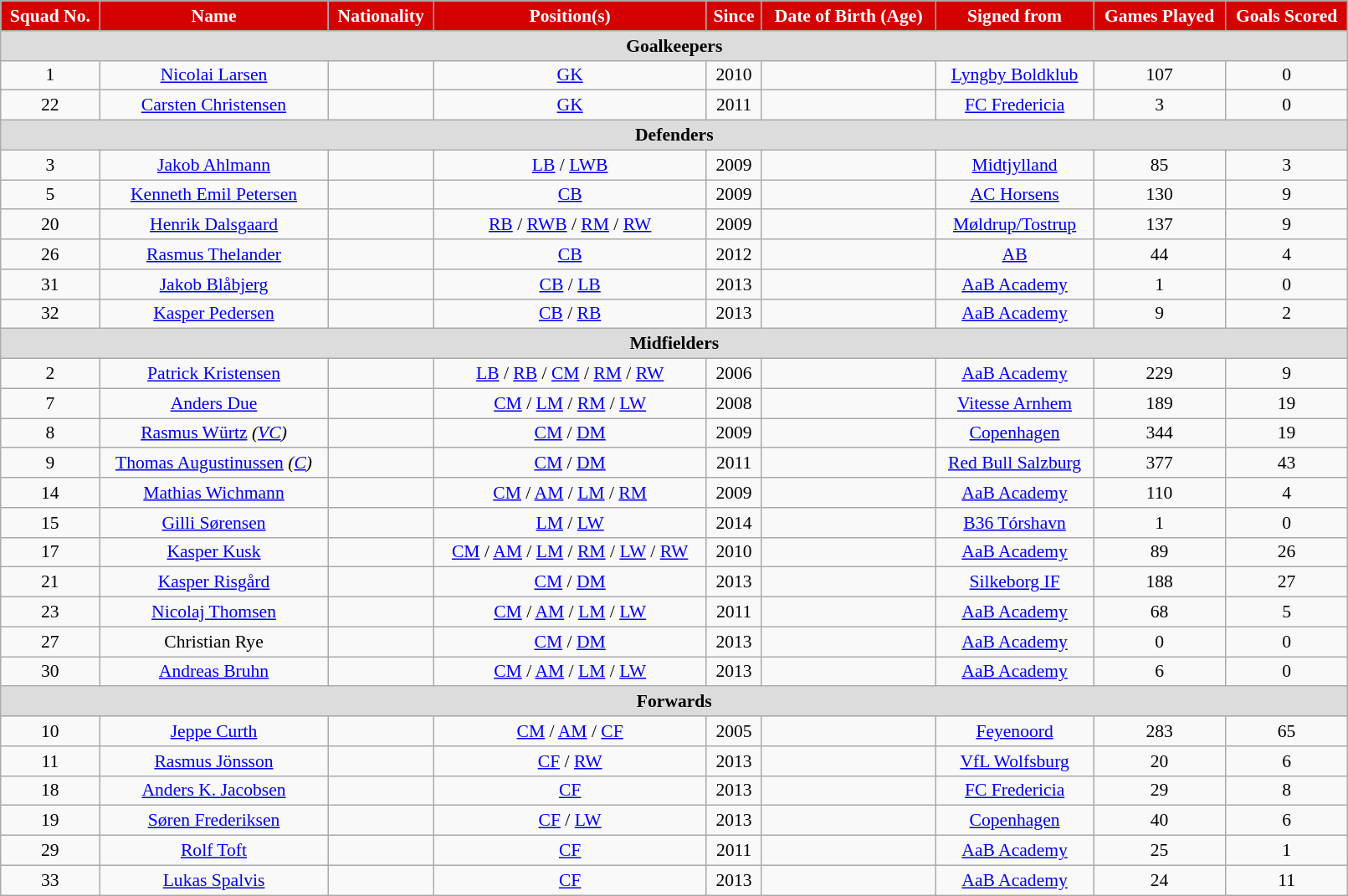<table class="wikitable" style="text-align:center; font-size:90%; width:85%;">
<tr>
<th style="background:#d50000; color:white; text-align:center;">Squad No.</th>
<th style="background:#d50000; color:white; text-align:center;">Name</th>
<th style="background:#d50000; color:white; text-align:center;">Nationality</th>
<th style="background:#d50000; color:white; text-align:center;">Position(s)</th>
<th style="background:#d50000; color:white; text-align:center;">Since</th>
<th style="background:#d50000; color:white; text-align:center;">Date of Birth (Age)</th>
<th style="background:#d50000; color:white; text-align:center;">Signed from</th>
<th style="background:#d50000; color:white; text-align:center;">Games Played</th>
<th style="background:#d50000; color:white; text-align:center;">Goals Scored</th>
</tr>
<tr>
<th colspan="9" style="background:#dcdcdc; text-align:center;">Goalkeepers</th>
</tr>
<tr>
<td>1</td>
<td><a href='#'>Nicolai Larsen</a></td>
<td></td>
<td><a href='#'>GK</a></td>
<td>2010</td>
<td></td>
<td> <a href='#'>Lyngby Boldklub</a></td>
<td>107</td>
<td>0</td>
</tr>
<tr>
<td>22</td>
<td><a href='#'>Carsten Christensen</a></td>
<td></td>
<td><a href='#'>GK</a></td>
<td>2011</td>
<td></td>
<td> <a href='#'>FC Fredericia</a></td>
<td>3</td>
<td>0</td>
</tr>
<tr>
<th colspan="9" style="background:#dcdcdc; text-align:center;">Defenders</th>
</tr>
<tr>
<td>3</td>
<td><a href='#'>Jakob Ahlmann</a></td>
<td></td>
<td><a href='#'>LB</a> / <a href='#'>LWB</a></td>
<td>2009</td>
<td></td>
<td> <a href='#'>Midtjylland</a></td>
<td>85</td>
<td>3</td>
</tr>
<tr>
<td>5</td>
<td><a href='#'>Kenneth Emil Petersen</a></td>
<td></td>
<td><a href='#'>CB</a></td>
<td>2009</td>
<td></td>
<td> <a href='#'>AC Horsens</a></td>
<td>130</td>
<td>9</td>
</tr>
<tr>
<td>20</td>
<td><a href='#'>Henrik Dalsgaard</a></td>
<td></td>
<td><a href='#'>RB</a> / <a href='#'>RWB</a> / <a href='#'>RM</a> / <a href='#'>RW</a></td>
<td>2009</td>
<td></td>
<td> <a href='#'>Møldrup/Tostrup</a></td>
<td>137</td>
<td>9</td>
</tr>
<tr>
<td>26</td>
<td><a href='#'>Rasmus Thelander</a></td>
<td></td>
<td><a href='#'>CB</a></td>
<td>2012</td>
<td></td>
<td> <a href='#'>AB</a></td>
<td>44</td>
<td>4</td>
</tr>
<tr>
<td>31</td>
<td><a href='#'>Jakob Blåbjerg</a></td>
<td></td>
<td><a href='#'>CB</a> / <a href='#'>LB</a></td>
<td>2013</td>
<td></td>
<td> <a href='#'>AaB Academy</a></td>
<td>1</td>
<td>0</td>
</tr>
<tr>
<td>32</td>
<td><a href='#'>Kasper Pedersen</a></td>
<td></td>
<td><a href='#'>CB</a> / <a href='#'>RB</a></td>
<td>2013</td>
<td></td>
<td> <a href='#'>AaB Academy</a></td>
<td>9</td>
<td>2</td>
</tr>
<tr>
<th colspan="9" style="background:#dcdcdc; text-align:center;">Midfielders</th>
</tr>
<tr>
<td>2</td>
<td><a href='#'>Patrick Kristensen</a></td>
<td></td>
<td><a href='#'>LB</a> / <a href='#'>RB</a> / <a href='#'>CM</a> / <a href='#'>RM</a> / <a href='#'>RW</a></td>
<td>2006</td>
<td></td>
<td> <a href='#'>AaB Academy</a></td>
<td>229</td>
<td>9</td>
</tr>
<tr>
<td>7</td>
<td><a href='#'>Anders Due</a></td>
<td></td>
<td><a href='#'>CM</a> / <a href='#'>LM</a> / <a href='#'>RM</a> / <a href='#'>LW</a></td>
<td>2008</td>
<td></td>
<td> <a href='#'>Vitesse Arnhem</a></td>
<td>189</td>
<td>19</td>
</tr>
<tr>
<td>8</td>
<td><a href='#'>Rasmus Würtz</a> <em>(<a href='#'>VC</a>)</em></td>
<td></td>
<td><a href='#'>CM</a> / <a href='#'>DM</a></td>
<td>2009</td>
<td></td>
<td> <a href='#'>Copenhagen</a></td>
<td>344</td>
<td>19</td>
</tr>
<tr>
<td>9</td>
<td><a href='#'>Thomas Augustinussen</a> <em>(<a href='#'>C</a>)</em></td>
<td></td>
<td><a href='#'>CM</a> / <a href='#'>DM</a></td>
<td>2011</td>
<td></td>
<td> <a href='#'>Red Bull Salzburg</a></td>
<td>377</td>
<td>43</td>
</tr>
<tr>
<td>14</td>
<td><a href='#'>Mathias Wichmann</a></td>
<td></td>
<td><a href='#'>CM</a> / <a href='#'>AM</a> / <a href='#'>LM</a> / <a href='#'>RM</a></td>
<td>2009</td>
<td></td>
<td> <a href='#'>AaB Academy</a></td>
<td>110</td>
<td>4</td>
</tr>
<tr>
<td>15</td>
<td><a href='#'>Gilli Sørensen</a></td>
<td></td>
<td><a href='#'>LM</a> / <a href='#'>LW</a></td>
<td>2014</td>
<td></td>
<td> <a href='#'>B36 Tórshavn</a></td>
<td>1</td>
<td>0</td>
</tr>
<tr>
<td>17</td>
<td><a href='#'>Kasper Kusk</a></td>
<td></td>
<td><a href='#'>CM</a> / <a href='#'>AM</a> / <a href='#'>LM</a> / <a href='#'>RM</a> / <a href='#'>LW</a> / <a href='#'>RW</a></td>
<td>2010</td>
<td></td>
<td> <a href='#'>AaB Academy</a></td>
<td>89</td>
<td>26</td>
</tr>
<tr>
<td>21</td>
<td><a href='#'>Kasper Risgård</a></td>
<td></td>
<td><a href='#'>CM</a> / <a href='#'>DM</a></td>
<td>2013</td>
<td></td>
<td> <a href='#'>Silkeborg IF</a></td>
<td>188</td>
<td>27</td>
</tr>
<tr>
<td>23</td>
<td><a href='#'>Nicolaj Thomsen</a></td>
<td></td>
<td><a href='#'>CM</a> / <a href='#'>AM</a> / <a href='#'>LM</a> / <a href='#'>LW</a></td>
<td>2011</td>
<td></td>
<td> <a href='#'>AaB Academy</a></td>
<td>68</td>
<td>5</td>
</tr>
<tr>
<td>27</td>
<td>Christian Rye</td>
<td></td>
<td><a href='#'>CM</a> / <a href='#'>DM</a></td>
<td>2013</td>
<td></td>
<td> <a href='#'>AaB Academy</a></td>
<td>0</td>
<td>0</td>
</tr>
<tr>
<td>30</td>
<td><a href='#'>Andreas Bruhn</a></td>
<td></td>
<td><a href='#'>CM</a> / <a href='#'>AM</a> / <a href='#'>LM</a> / <a href='#'>LW</a></td>
<td>2013</td>
<td></td>
<td> <a href='#'>AaB Academy</a></td>
<td>6</td>
<td>0</td>
</tr>
<tr>
<th colspan="9" style="background:#dcdcdc; text-align:center;">Forwards</th>
</tr>
<tr>
<td>10</td>
<td><a href='#'>Jeppe Curth</a></td>
<td></td>
<td><a href='#'>CM</a> / <a href='#'>AM</a> / <a href='#'>CF</a></td>
<td>2005</td>
<td></td>
<td> <a href='#'>Feyenoord</a></td>
<td>283</td>
<td>65</td>
</tr>
<tr>
<td>11</td>
<td><a href='#'>Rasmus Jönsson</a></td>
<td></td>
<td><a href='#'>CF</a> / <a href='#'>RW</a></td>
<td>2013</td>
<td></td>
<td> <a href='#'>VfL Wolfsburg</a></td>
<td>20</td>
<td>6</td>
</tr>
<tr>
<td>18</td>
<td><a href='#'>Anders K. Jacobsen</a></td>
<td></td>
<td><a href='#'>CF</a></td>
<td>2013</td>
<td></td>
<td> <a href='#'>FC Fredericia</a></td>
<td>29</td>
<td>8</td>
</tr>
<tr>
<td>19</td>
<td><a href='#'>Søren Frederiksen</a></td>
<td></td>
<td><a href='#'>CF</a> / <a href='#'>LW</a></td>
<td>2013</td>
<td></td>
<td> <a href='#'>Copenhagen</a></td>
<td>40</td>
<td>6</td>
</tr>
<tr>
<td>29</td>
<td><a href='#'>Rolf Toft</a></td>
<td></td>
<td><a href='#'>CF</a></td>
<td>2011</td>
<td></td>
<td> <a href='#'>AaB Academy</a></td>
<td>25</td>
<td>1</td>
</tr>
<tr>
<td>33</td>
<td><a href='#'>Lukas Spalvis</a></td>
<td></td>
<td><a href='#'>CF</a></td>
<td>2013</td>
<td></td>
<td> <a href='#'>AaB Academy</a></td>
<td>24</td>
<td>11</td>
</tr>
</table>
